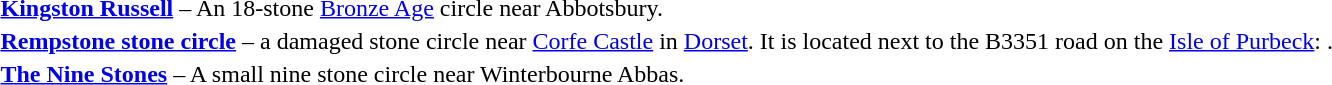<table border="0">
<tr>
<td></td>
<td><strong><a href='#'>Kingston Russell</a></strong> – An 18-stone <a href='#'>Bronze Age</a> circle near Abbotsbury.</td>
<td></td>
</tr>
<tr>
<td></td>
<td><strong><a href='#'>Rempstone stone circle</a></strong> – a damaged stone circle near <a href='#'>Corfe Castle</a> in <a href='#'>Dorset</a>. It is located next to the B3351 road on the <a href='#'>Isle of Purbeck</a>: .</td>
</tr>
<tr>
<td></td>
<td><strong><a href='#'>The Nine Stones</a></strong> – A small nine stone circle near Winterbourne Abbas.</td>
</tr>
</table>
